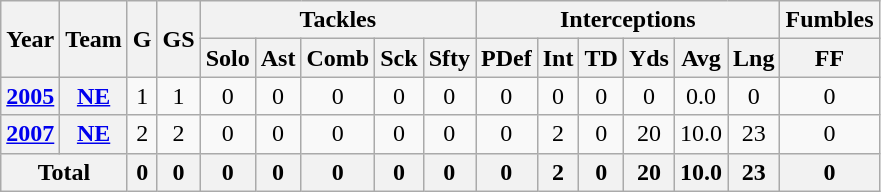<table class="wikitable" style="text-align: center;">
<tr>
<th rowspan="2">Year</th>
<th rowspan="2">Team</th>
<th rowspan="2">G</th>
<th rowspan="2">GS</th>
<th colspan="5">Tackles</th>
<th colspan="6">Interceptions</th>
<th colspan="1">Fumbles</th>
</tr>
<tr>
<th>Solo</th>
<th>Ast</th>
<th>Comb</th>
<th>Sck</th>
<th>Sfty</th>
<th>PDef</th>
<th>Int</th>
<th>TD</th>
<th>Yds</th>
<th>Avg</th>
<th>Lng</th>
<th>FF</th>
</tr>
<tr>
<th><a href='#'>2005</a></th>
<th><a href='#'>NE</a></th>
<td>1</td>
<td>1</td>
<td>0</td>
<td>0</td>
<td>0</td>
<td>0</td>
<td>0</td>
<td>0</td>
<td>0</td>
<td>0</td>
<td>0</td>
<td>0.0</td>
<td>0</td>
<td>0</td>
</tr>
<tr>
<th><a href='#'>2007</a></th>
<th><a href='#'>NE</a></th>
<td>2</td>
<td>2</td>
<td>0</td>
<td>0</td>
<td>0</td>
<td>0</td>
<td>0</td>
<td>0</td>
<td>2</td>
<td>0</td>
<td>20</td>
<td>10.0</td>
<td>23</td>
<td>0</td>
</tr>
<tr>
<th colspan="2">Total</th>
<th>0</th>
<th>0</th>
<th>0</th>
<th>0</th>
<th>0</th>
<th>0</th>
<th>0</th>
<th>0</th>
<th>2</th>
<th>0</th>
<th>20</th>
<th>10.0</th>
<th>23</th>
<th>0</th>
</tr>
</table>
